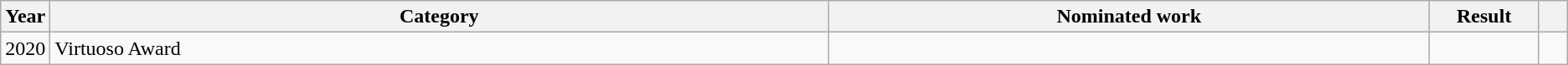<table class="wikitable sortable">
<tr>
<th scope="col" style="width:1em;">Year</th>
<th scope="col" style="width:39em;">Category</th>
<th scope="col" style="width:30em;">Nominated work</th>
<th scope="col" style="width:5em;">Result</th>
<th scope="col" style="width:1em;"class="unsortable"></th>
</tr>
<tr>
<td>2020</td>
<td>Virtuoso Award</td>
<td></td>
<td></td>
<td align="center"></td>
</tr>
</table>
